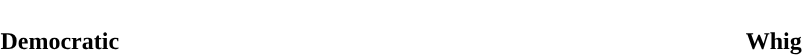<table style="width:70%; text-align:center;">
<tr style="color:white;">
<td style="background:"><strong>148</strong></td>
<td style="background:"><strong>2</strong></td>
<td style="background:"><strong>73</strong></td>
</tr>
<tr>
<td><span><strong>Democratic</strong></span></td>
<td></td>
<td><span><strong>Whig</strong></span></td>
</tr>
</table>
